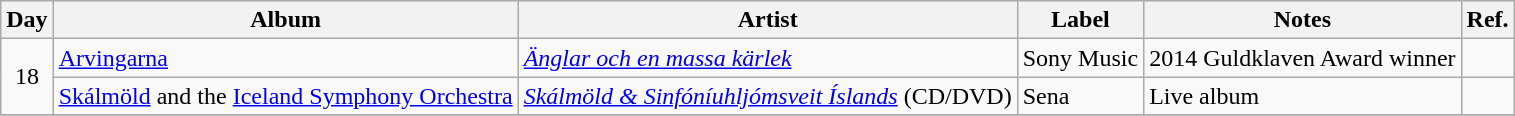<table class="wikitable">
<tr>
<th>Day</th>
<th>Album</th>
<th>Artist</th>
<th>Label</th>
<th>Notes</th>
<th>Ref.</th>
</tr>
<tr>
<td rowspan="2" style="text-align:center;">18</td>
<td><a href='#'>Arvingarna</a></td>
<td><em><a href='#'>Änglar och en massa kärlek</a></em></td>
<td>Sony Music</td>
<td>2014 Guldklaven Award winner</td>
<td style="text-align:center;"></td>
</tr>
<tr>
<td><a href='#'>Skálmöld</a> and the <a href='#'>Iceland Symphony Orchestra</a></td>
<td><em><a href='#'>Skálmöld & Sinfóníuhljómsveit Íslands</a></em> (CD/DVD)</td>
<td>Sena</td>
<td>Live album</td>
<td style="text-align:center;"></td>
</tr>
<tr>
</tr>
</table>
